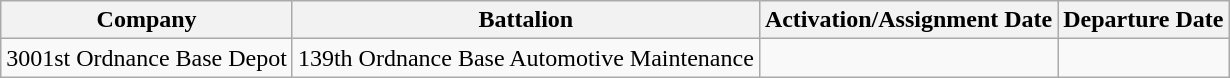<table class="wikitable sortable">
<tr>
<th>Company</th>
<th>Battalion</th>
<th>Activation/Assignment Date</th>
<th>Departure Date</th>
</tr>
<tr>
<td>3001st Ordnance Base Depot</td>
<td>139th Ordnance Base Automotive Maintenance</td>
<td></td>
<td></td>
</tr>
</table>
